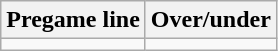<table class="wikitable">
<tr align="center">
<th style=>Pregame line</th>
<th style=>Over/under</th>
</tr>
<tr align="center">
<td></td>
<td></td>
</tr>
</table>
